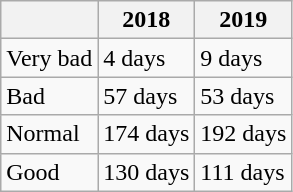<table class="wikitable">
<tr>
<th></th>
<th>2018</th>
<th>2019</th>
</tr>
<tr>
<td>Very bad</td>
<td>4 days</td>
<td>9 days</td>
</tr>
<tr>
<td>Bad</td>
<td>57 days</td>
<td>53 days</td>
</tr>
<tr>
<td>Normal</td>
<td>174 days</td>
<td>192 days</td>
</tr>
<tr>
<td>Good</td>
<td>130 days</td>
<td>111 days</td>
</tr>
</table>
